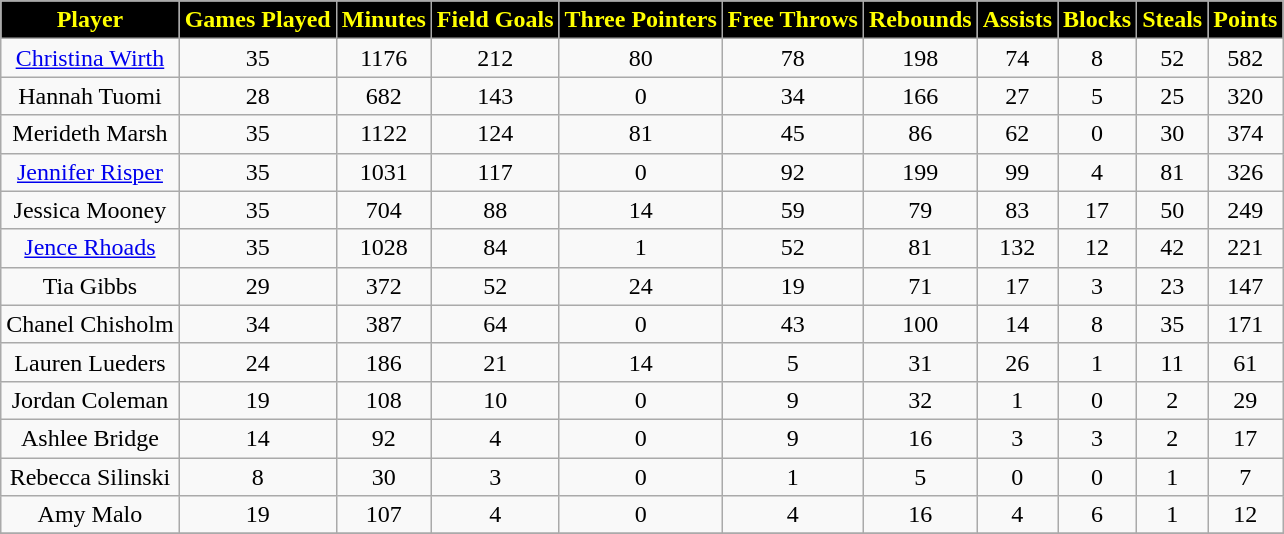<table class="wikitable" style="text-align:center">
<tr>
<th style="background:black;color:yellow;">Player</th>
<th style="background:black;color:yellow;">Games Played</th>
<th style="background:black;color:yellow;">Minutes</th>
<th style="background:black;color:yellow;">Field Goals</th>
<th style="background:black;color:yellow;">Three Pointers</th>
<th style="background:black;color:yellow;">Free Throws</th>
<th style="background:black;color:yellow;">Rebounds</th>
<th style="background:black;color:yellow;">Assists</th>
<th style="background:black;color:yellow;">Blocks</th>
<th style="background:black;color:yellow;">Steals</th>
<th style="background:black;color:yellow;">Points</th>
</tr>
<tr>
<td><a href='#'>Christina Wirth</a></td>
<td>35</td>
<td>1176</td>
<td>212</td>
<td>80</td>
<td>78</td>
<td>198</td>
<td>74</td>
<td>8</td>
<td>52</td>
<td>582</td>
</tr>
<tr>
<td>Hannah Tuomi</td>
<td>28</td>
<td>682</td>
<td>143</td>
<td>0</td>
<td>34</td>
<td>166</td>
<td>27</td>
<td>5</td>
<td>25</td>
<td>320</td>
</tr>
<tr>
<td>Merideth Marsh</td>
<td>35</td>
<td>1122</td>
<td>124</td>
<td>81</td>
<td>45</td>
<td>86</td>
<td>62</td>
<td>0</td>
<td>30</td>
<td>374</td>
</tr>
<tr>
<td><a href='#'>Jennifer Risper</a></td>
<td>35</td>
<td>1031</td>
<td>117</td>
<td>0</td>
<td>92</td>
<td>199</td>
<td>99</td>
<td>4</td>
<td>81</td>
<td>326</td>
</tr>
<tr>
<td>Jessica Mooney</td>
<td>35</td>
<td>704</td>
<td>88</td>
<td>14</td>
<td>59</td>
<td>79</td>
<td>83</td>
<td>17</td>
<td>50</td>
<td>249</td>
</tr>
<tr>
<td><a href='#'>Jence Rhoads</a></td>
<td>35</td>
<td>1028</td>
<td>84</td>
<td>1</td>
<td>52</td>
<td>81</td>
<td>132</td>
<td>12</td>
<td>42</td>
<td>221</td>
</tr>
<tr>
<td>Tia Gibbs</td>
<td>29</td>
<td>372</td>
<td>52</td>
<td>24</td>
<td>19</td>
<td>71</td>
<td>17</td>
<td>3</td>
<td>23</td>
<td>147</td>
</tr>
<tr>
<td>Chanel Chisholm</td>
<td>34</td>
<td>387</td>
<td>64</td>
<td>0</td>
<td>43</td>
<td>100</td>
<td>14</td>
<td>8</td>
<td>35</td>
<td>171</td>
</tr>
<tr>
<td>Lauren Lueders</td>
<td>24</td>
<td>186</td>
<td>21</td>
<td>14</td>
<td>5</td>
<td>31</td>
<td>26</td>
<td>1</td>
<td>11</td>
<td>61</td>
</tr>
<tr>
<td>Jordan Coleman</td>
<td>19</td>
<td>108</td>
<td>10</td>
<td>0</td>
<td>9</td>
<td>32</td>
<td>1</td>
<td>0</td>
<td>2</td>
<td>29</td>
</tr>
<tr>
<td>Ashlee Bridge</td>
<td>14</td>
<td>92</td>
<td>4</td>
<td>0</td>
<td>9</td>
<td>16</td>
<td>3</td>
<td>3</td>
<td>2</td>
<td>17</td>
</tr>
<tr>
<td>Rebecca Silinski</td>
<td>8</td>
<td>30</td>
<td>3</td>
<td>0</td>
<td>1</td>
<td>5</td>
<td>0</td>
<td>0</td>
<td>1</td>
<td>7</td>
</tr>
<tr>
<td>Amy Malo</td>
<td>19</td>
<td>107</td>
<td>4</td>
<td>0</td>
<td>4</td>
<td>16</td>
<td>4</td>
<td>6</td>
<td>1</td>
<td>12</td>
</tr>
<tr>
</tr>
</table>
